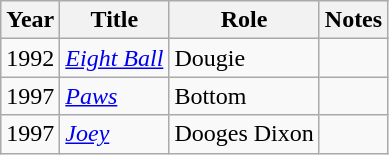<table class="wikitable">
<tr>
<th>Year</th>
<th>Title</th>
<th>Role</th>
<th>Notes</th>
</tr>
<tr>
<td>1992</td>
<td><em><a href='#'>Eight Ball</a></em></td>
<td>Dougie</td>
<td></td>
</tr>
<tr>
<td>1997</td>
<td><em><a href='#'>Paws</a></em></td>
<td>Bottom</td>
<td></td>
</tr>
<tr>
<td>1997</td>
<td><em><a href='#'>Joey</a></em></td>
<td>Dooges Dixon</td>
<td></td>
</tr>
</table>
